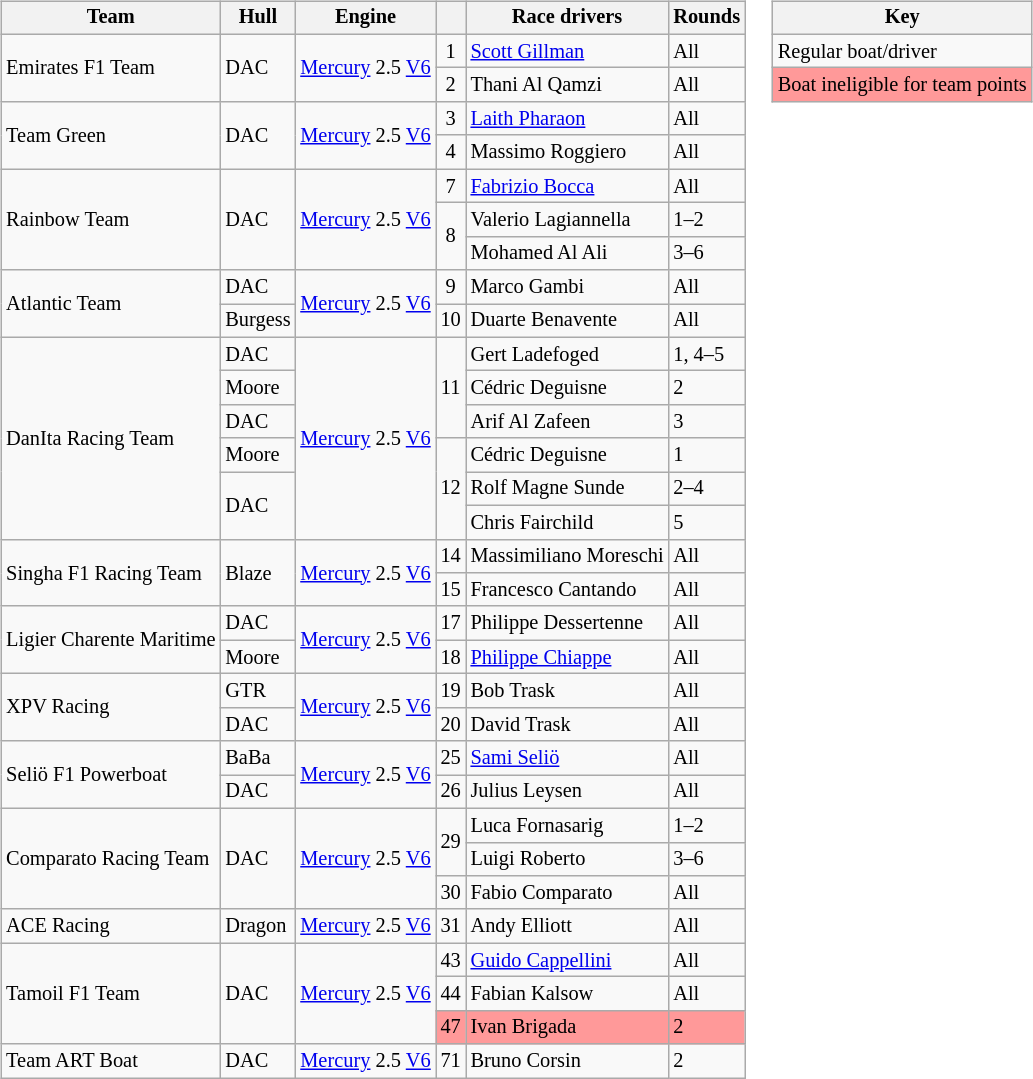<table>
<tr>
<td><br><table class="wikitable" style="font-size: 85%;">
<tr>
<th>Team</th>
<th>Hull</th>
<th>Engine</th>
<th></th>
<th>Race drivers</th>
<th>Rounds</th>
</tr>
<tr>
<td rowspan=2> Emirates F1 Team</td>
<td rowspan=2>DAC</td>
<td rowspan=2><a href='#'>Mercury</a> 2.5 <a href='#'>V6</a></td>
<td align=center>1</td>
<td> <a href='#'>Scott Gillman</a></td>
<td>All</td>
</tr>
<tr>
<td align=center>2</td>
<td> Thani Al Qamzi</td>
<td>All</td>
</tr>
<tr>
<td rowspan=2> Team Green</td>
<td rowspan=2>DAC</td>
<td rowspan=2><a href='#'>Mercury</a> 2.5 <a href='#'>V6</a></td>
<td align=center>3</td>
<td> <a href='#'>Laith Pharaon</a></td>
<td>All</td>
</tr>
<tr>
<td align=center>4</td>
<td> Massimo Roggiero</td>
<td>All</td>
</tr>
<tr>
<td rowspan=3> Rainbow Team</td>
<td rowspan=3>DAC</td>
<td rowspan=3><a href='#'>Mercury</a> 2.5 <a href='#'>V6</a></td>
<td align=center>7</td>
<td> <a href='#'>Fabrizio Bocca</a></td>
<td>All</td>
</tr>
<tr>
<td rowspan=2 align=center>8</td>
<td> Valerio Lagiannella</td>
<td>1–2</td>
</tr>
<tr>
<td> Mohamed Al Ali</td>
<td>3–6</td>
</tr>
<tr>
<td rowspan=2> Atlantic Team</td>
<td>DAC</td>
<td rowspan=2><a href='#'>Mercury</a> 2.5 <a href='#'>V6</a></td>
<td align=center>9</td>
<td> Marco Gambi</td>
<td>All</td>
</tr>
<tr>
<td>Burgess</td>
<td align=center>10</td>
<td> Duarte Benavente</td>
<td>All</td>
</tr>
<tr>
<td rowspan=6> DanIta Racing Team</td>
<td>DAC</td>
<td rowspan=6><a href='#'>Mercury</a> 2.5 <a href='#'>V6</a></td>
<td rowspan=3 align=center>11</td>
<td> Gert Ladefoged</td>
<td>1, 4–5</td>
</tr>
<tr>
<td>Moore</td>
<td> Cédric Deguisne</td>
<td>2</td>
</tr>
<tr>
<td>DAC</td>
<td> Arif Al Zafeen</td>
<td>3</td>
</tr>
<tr>
<td>Moore</td>
<td rowspan=3 align=center>12</td>
<td> Cédric Deguisne</td>
<td>1</td>
</tr>
<tr>
<td rowspan=2>DAC</td>
<td> Rolf Magne Sunde</td>
<td>2–4</td>
</tr>
<tr>
<td> Chris Fairchild</td>
<td>5</td>
</tr>
<tr>
<td rowspan=2> Singha F1 Racing Team</td>
<td rowspan=2>Blaze</td>
<td rowspan=2><a href='#'>Mercury</a> 2.5 <a href='#'>V6</a></td>
<td align=center>14</td>
<td> Massimiliano Moreschi</td>
<td>All</td>
</tr>
<tr>
<td align=center>15</td>
<td> Francesco Cantando</td>
<td>All</td>
</tr>
<tr>
<td rowspan=2> Ligier Charente Maritime</td>
<td>DAC</td>
<td rowspan=2><a href='#'>Mercury</a> 2.5 <a href='#'>V6</a></td>
<td align=center>17</td>
<td> Philippe Dessertenne</td>
<td>All</td>
</tr>
<tr>
<td>Moore</td>
<td align=center>18</td>
<td> <a href='#'>Philippe Chiappe</a></td>
<td>All</td>
</tr>
<tr>
<td rowspan=2> XPV Racing</td>
<td>GTR</td>
<td rowspan=2><a href='#'>Mercury</a> 2.5 <a href='#'>V6</a></td>
<td align=center>19</td>
<td> Bob Trask</td>
<td>All</td>
</tr>
<tr>
<td>DAC</td>
<td align=center>20</td>
<td> David Trask</td>
<td>All</td>
</tr>
<tr>
<td rowspan=2> Seliö F1 Powerboat</td>
<td>BaBa</td>
<td rowspan=2><a href='#'>Mercury</a> 2.5 <a href='#'>V6</a></td>
<td align=center>25</td>
<td> <a href='#'>Sami Seliö</a></td>
<td>All</td>
</tr>
<tr>
<td>DAC</td>
<td align=center>26</td>
<td> Julius Leysen</td>
<td>All</td>
</tr>
<tr>
<td rowspan=3> Comparato Racing Team</td>
<td rowspan=3>DAC</td>
<td rowspan=3><a href='#'>Mercury</a> 2.5 <a href='#'>V6</a></td>
<td rowspan=2 align=center>29</td>
<td> Luca Fornasarig</td>
<td>1–2</td>
</tr>
<tr>
<td> Luigi Roberto</td>
<td>3–6</td>
</tr>
<tr>
<td align=center>30</td>
<td> Fabio Comparato</td>
<td>All</td>
</tr>
<tr>
<td> ACE Racing</td>
<td>Dragon</td>
<td><a href='#'>Mercury</a> 2.5 <a href='#'>V6</a></td>
<td align=center>31</td>
<td> Andy Elliott</td>
<td>All</td>
</tr>
<tr>
<td rowspan=3> Tamoil F1 Team</td>
<td rowspan=3>DAC</td>
<td rowspan=3><a href='#'>Mercury</a> 2.5 <a href='#'>V6</a></td>
<td align=center>43</td>
<td> <a href='#'>Guido Cappellini</a></td>
<td>All</td>
</tr>
<tr>
<td align=center>44</td>
<td> Fabian Kalsow</td>
<td>All</td>
</tr>
<tr>
<td style="background:#F99;" align=center>47</td>
<td style="background:#F99;"> Ivan Brigada</td>
<td style="background:#F99;">2</td>
</tr>
<tr>
<td> Team ART Boat</td>
<td>DAC</td>
<td><a href='#'>Mercury</a> 2.5 <a href='#'>V6</a></td>
<td align=center>71</td>
<td> Bruno Corsin</td>
<td>2</td>
</tr>
</table>
</td>
<td valign="top"><br><table class="wikitable" style="font-size: 85%;">
<tr>
<th colspan=2>Key</th>
</tr>
<tr>
<td>Regular boat/driver</td>
</tr>
<tr style="background:#F99;">
<td>Boat ineligible for team points</td>
</tr>
</table>
</td>
</tr>
</table>
